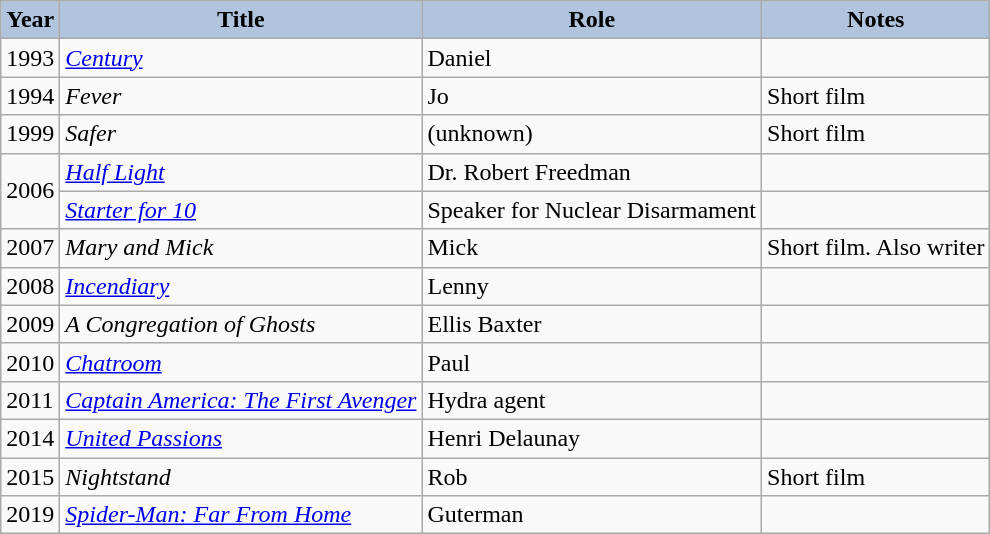<table class="wikitable">
<tr>
<th style="background:#B0C4DE;">Year</th>
<th style="background:#B0C4DE;">Title</th>
<th style="background:#B0C4DE;">Role</th>
<th style="background:#B0C4DE;">Notes</th>
</tr>
<tr>
<td>1993</td>
<td><em><a href='#'>Century</a></em></td>
<td>Daniel</td>
<td></td>
</tr>
<tr>
<td>1994</td>
<td><em>Fever</em></td>
<td>Jo</td>
<td>Short film</td>
</tr>
<tr>
<td>1999</td>
<td><em>Safer</em></td>
<td>(unknown)</td>
<td>Short film</td>
</tr>
<tr>
<td rowspan="2">2006</td>
<td><em><a href='#'>Half Light</a></em></td>
<td>Dr. Robert Freedman</td>
<td></td>
</tr>
<tr>
<td><em><a href='#'>Starter for 10</a></em></td>
<td>Speaker for Nuclear Disarmament</td>
<td></td>
</tr>
<tr>
<td>2007</td>
<td><em>Mary and Mick</em></td>
<td>Mick</td>
<td>Short film. Also writer</td>
</tr>
<tr>
<td>2008</td>
<td><em><a href='#'>Incendiary</a></em></td>
<td>Lenny</td>
<td></td>
</tr>
<tr>
<td>2009</td>
<td><em>A Congregation of Ghosts</em></td>
<td>Ellis Baxter</td>
<td></td>
</tr>
<tr>
<td>2010</td>
<td><em><a href='#'>Chatroom</a></em></td>
<td>Paul</td>
<td></td>
</tr>
<tr>
<td>2011</td>
<td><em><a href='#'>Captain America: The First Avenger</a></em></td>
<td>Hydra agent</td>
<td></td>
</tr>
<tr>
<td>2014</td>
<td><em><a href='#'>United Passions</a></em></td>
<td>Henri Delaunay</td>
<td></td>
</tr>
<tr>
<td>2015</td>
<td><em>Nightstand</em></td>
<td>Rob</td>
<td>Short film</td>
</tr>
<tr>
<td>2019</td>
<td><em><a href='#'>Spider-Man: Far From Home</a></em></td>
<td>Guterman</td>
<td></td>
</tr>
</table>
